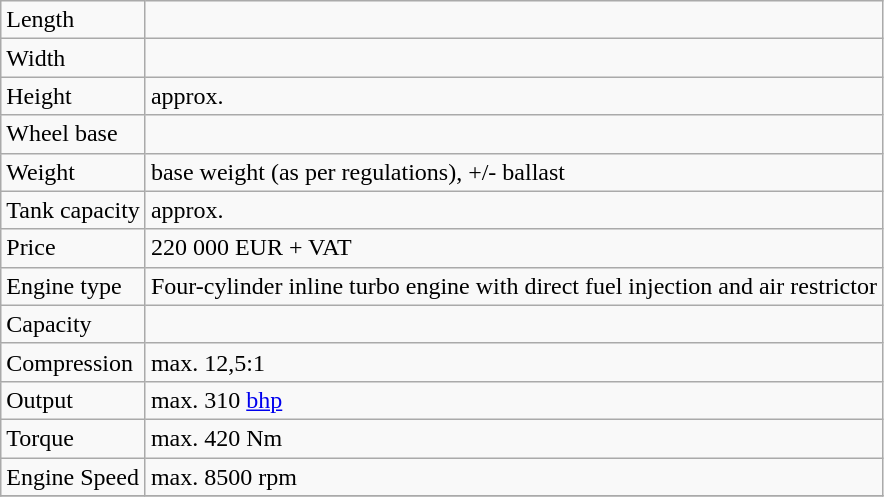<table class="wikitable">
<tr>
<td>Length</td>
<td></td>
</tr>
<tr>
<td>Width</td>
<td></td>
</tr>
<tr>
<td>Height</td>
<td>approx. </td>
</tr>
<tr>
<td>Wheel base</td>
<td></td>
</tr>
<tr>
<td>Weight</td>
<td> base weight (as per regulations), +/- ballast</td>
</tr>
<tr>
<td>Tank capacity</td>
<td>approx. </td>
</tr>
<tr>
<td>Price</td>
<td>220 000 EUR + VAT</td>
</tr>
<tr>
<td>Engine type</td>
<td>Four-cylinder inline turbo engine with direct fuel injection and air restrictor</td>
</tr>
<tr>
<td>Capacity</td>
<td></td>
</tr>
<tr>
<td>Compression</td>
<td>max. 12,5:1</td>
</tr>
<tr>
<td>Output</td>
<td>max. 310 <a href='#'>bhp</a></td>
</tr>
<tr>
<td>Torque</td>
<td>max. 420 Nm</td>
</tr>
<tr>
<td>Engine Speed</td>
<td>max. 8500 rpm</td>
</tr>
<tr>
</tr>
</table>
